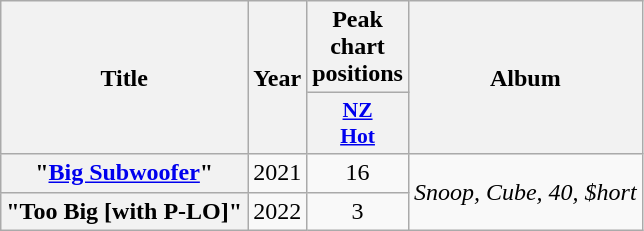<table class="wikitable plainrowheaders" style="text-align:center;">
<tr>
<th scope="col" rowspan="2">Title</th>
<th scope="col" rowspan="2">Year</th>
<th scope="col" colspan="1">Peak chart positions</th>
<th scope="col" rowspan="2">Album</th>
</tr>
<tr>
<th scope="col" style="width:3em;font-size:90%;"><a href='#'>NZ<br>Hot</a><br></th>
</tr>
<tr>
<th scope="row">"<a href='#'>Big Subwoofer</a>"</th>
<td rowspan="1">2021</td>
<td>16</td>
<td rowspan="2"><em>Snoop, Cube, 40, $hort</em></td>
</tr>
<tr>
<th scope="row">"Too Big [with P-LO]"</th>
<td rowspan="1">2022</td>
<td>3</td>
</tr>
</table>
